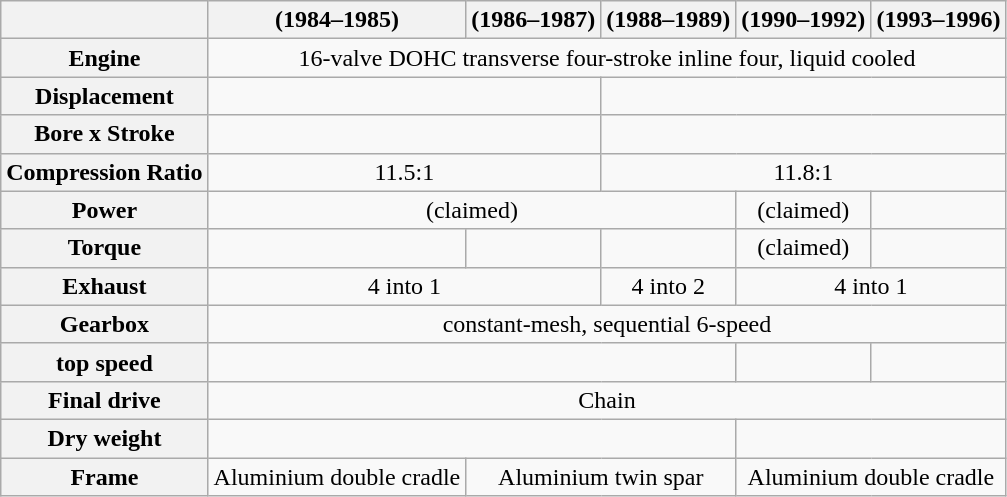<table class="wikitable" style="text-align: center;">
<tr>
<th></th>
<th>(1984–1985)</th>
<th>(1986–1987)</th>
<th>(1988–1989)</th>
<th>(1990–1992)</th>
<th>(1993–1996)</th>
</tr>
<tr>
<th>Engine</th>
<td colspan=5>16-valve DOHC transverse four-stroke inline four, liquid cooled</td>
</tr>
<tr>
<th>Displacement</th>
<td colspan=2></td>
<td colspan=3></td>
</tr>
<tr>
<th>Bore x Stroke</th>
<td colspan=2></td>
<td colspan=3></td>
</tr>
<tr>
<th>Compression Ratio</th>
<td colspan=2>11.5:1</td>
<td colspan=3>11.8:1</td>
</tr>
<tr>
<th>Power</th>
<td colspan=3> (claimed)</td>
<td colspan=1> (claimed)</td>
<td colspan=1></td>
</tr>
<tr>
<th>Torque</th>
<td colspan=1></td>
<td colspan=1></td>
<td colspan=1></td>
<td colspan=1> (claimed)</td>
<td colspan=1></td>
</tr>
<tr>
<th>Exhaust</th>
<td colspan=2>4 into 1</td>
<td colspan=1>4 into 2</td>
<td colspan=2>4 into 1</td>
</tr>
<tr>
<th>Gearbox</th>
<td colspan=5>constant-mesh, sequential 6-speed</td>
</tr>
<tr>
<th>top speed</th>
<td colspan=3></td>
<td colspan=1></td>
<td colspan=1></td>
</tr>
<tr>
<th>Final drive</th>
<td colspan=5>Chain</td>
</tr>
<tr>
<th>Dry weight</th>
<td colspan=3></td>
<td colspan=2></td>
</tr>
<tr>
<th>Frame</th>
<td colspan=1>Aluminium double cradle</td>
<td colspan=2>Aluminium twin spar</td>
<td colspan=2>Aluminium double cradle</td>
</tr>
</table>
